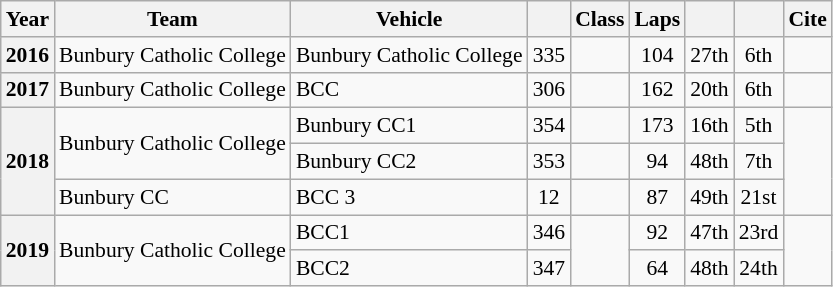<table class="wikitable sortable" style="font-size:90%">
<tr>
<th>Year</th>
<th>Team</th>
<th>Vehicle</th>
<th></th>
<th>Class</th>
<th>Laps</th>
<th></th>
<th></th>
<th class=unsortable>Cite</th>
</tr>
<tr align="center">
<th>2016</th>
<td align="left"> Bunbury Catholic College</td>
<td>Bunbury Catholic College</td>
<td align="center">335</td>
<td align="center"><strong><span></span></strong></td>
<td align="center">104</td>
<td align="center">27th</td>
<td align="center">6th</td>
<td align="center"></td>
</tr>
<tr>
<th>2017</th>
<td> Bunbury Catholic College</td>
<td>BCC</td>
<td align="center">306</td>
<td align="center"><strong><span></span></strong></td>
<td align="center">162</td>
<td align="center">20th</td>
<td align="center">6th</td>
<td align="center"></td>
</tr>
<tr>
<th rowspan="3">2018</th>
<td rowspan="2"> Bunbury Catholic College</td>
<td>Bunbury CC1</td>
<td align="center">354</td>
<td align="center"><strong><span></span></strong></td>
<td align="center">173</td>
<td align="center">16th</td>
<td align="center">5th</td>
<td rowspan="3" align="center"></td>
</tr>
<tr>
<td>Bunbury CC2</td>
<td align="center">353</td>
<td align="center"><strong><span></span></strong></td>
<td align="center">94</td>
<td align="center">48th</td>
<td align="center">7th</td>
</tr>
<tr>
<td> Bunbury CC</td>
<td>BCC 3</td>
<td align="center">12</td>
<td align="center"><strong><span></span></strong></td>
<td align="center">87</td>
<td align="center">49th</td>
<td align="center">21st</td>
</tr>
<tr>
<th rowspan="2">2019</th>
<td rowspan="2"> Bunbury Catholic College</td>
<td>BCC1</td>
<td align="center">346</td>
<td align="center" rowspan="2"><strong><span></span></strong></td>
<td align="center">92</td>
<td align="center">47th</td>
<td align="center">23rd</td>
<td align="center" rowspan="2"></td>
</tr>
<tr>
<td>BCC2</td>
<td align="center">347</td>
<td align="center">64</td>
<td align="center">48th</td>
<td align="center">24th</td>
</tr>
</table>
